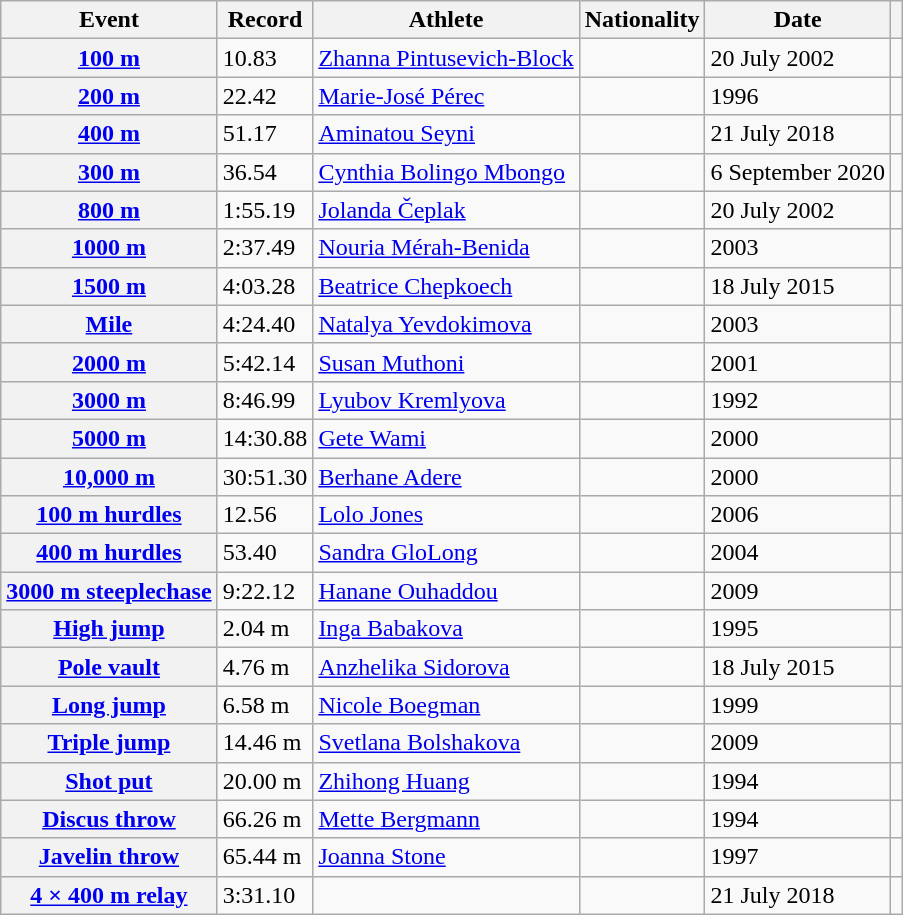<table class="wikitable plainrowheaders sticky-header">
<tr>
<th scope="col">Event</th>
<th scope="col">Record</th>
<th scope="col">Athlete</th>
<th scope="col">Nationality</th>
<th scope="col">Date</th>
<th scope="col"></th>
</tr>
<tr>
<th scope="row"><a href='#'>100 m</a></th>
<td>10.83</td>
<td><a href='#'>Zhanna Pintusevich-Block</a></td>
<td></td>
<td>20 July 2002</td>
<td></td>
</tr>
<tr>
<th scope="row"><a href='#'>200 m</a></th>
<td>22.42</td>
<td><a href='#'>Marie-José Pérec</a></td>
<td></td>
<td>1996</td>
<td></td>
</tr>
<tr>
<th scope="row"><a href='#'>400 m</a></th>
<td>51.17</td>
<td><a href='#'>Aminatou Seyni</a></td>
<td></td>
<td>21 July 2018</td>
<td></td>
</tr>
<tr>
<th scope="row"><a href='#'>300 m</a></th>
<td>36.54</td>
<td><a href='#'>Cynthia Bolingo Mbongo</a></td>
<td></td>
<td>6 September 2020</td>
<td></td>
</tr>
<tr>
<th scope="row"><a href='#'>800 m</a></th>
<td>1:55.19</td>
<td><a href='#'>Jolanda Čeplak</a></td>
<td></td>
<td>20 July 2002</td>
<td></td>
</tr>
<tr>
<th scope="row"><a href='#'>1000 m</a></th>
<td>2:37.49</td>
<td><a href='#'>Nouria Mérah-Benida</a></td>
<td></td>
<td>2003</td>
<td></td>
</tr>
<tr>
<th scope="row"><a href='#'>1500 m</a></th>
<td>4:03.28</td>
<td><a href='#'>Beatrice Chepkoech</a></td>
<td></td>
<td>18 July 2015</td>
<td></td>
</tr>
<tr>
<th scope="row"><a href='#'>Mile</a></th>
<td>4:24.40</td>
<td><a href='#'>Natalya Yevdokimova</a></td>
<td></td>
<td>2003</td>
<td></td>
</tr>
<tr>
<th scope="row"><a href='#'>2000 m</a></th>
<td>5:42.14</td>
<td><a href='#'>Susan Muthoni</a></td>
<td></td>
<td>2001</td>
<td></td>
</tr>
<tr>
<th scope="row"><a href='#'>3000 m</a></th>
<td>8:46.99</td>
<td><a href='#'>Lyubov Kremlyova</a></td>
<td></td>
<td>1992</td>
<td></td>
</tr>
<tr>
<th scope="row"><a href='#'>5000 m</a></th>
<td>14:30.88</td>
<td><a href='#'>Gete Wami</a></td>
<td></td>
<td>2000</td>
<td></td>
</tr>
<tr>
<th scope="row"><a href='#'>10,000 m</a></th>
<td>30:51.30</td>
<td><a href='#'>Berhane Adere</a></td>
<td></td>
<td>2000</td>
<td></td>
</tr>
<tr>
<th scope="row"><a href='#'>100 m hurdles</a></th>
<td>12.56</td>
<td><a href='#'>Lolo Jones</a></td>
<td></td>
<td>2006</td>
<td></td>
</tr>
<tr>
<th scope="row"><a href='#'>400 m hurdles</a></th>
<td>53.40</td>
<td><a href='#'>Sandra GloLong</a></td>
<td></td>
<td>2004</td>
<td></td>
</tr>
<tr>
<th scope="row"><a href='#'>3000 m steeplechase</a></th>
<td>9:22.12</td>
<td><a href='#'>Hanane Ouhaddou</a></td>
<td></td>
<td>2009</td>
<td></td>
</tr>
<tr>
<th scope="row"><a href='#'>High jump</a></th>
<td>2.04 m</td>
<td><a href='#'>Inga Babakova</a></td>
<td></td>
<td>1995</td>
<td></td>
</tr>
<tr>
<th scope="row"><a href='#'>Pole vault</a></th>
<td>4.76 m</td>
<td><a href='#'>Anzhelika Sidorova</a></td>
<td></td>
<td>18 July 2015</td>
<td></td>
</tr>
<tr>
<th scope="row"><a href='#'>Long jump</a></th>
<td>6.58 m</td>
<td><a href='#'>Nicole Boegman</a></td>
<td></td>
<td>1999</td>
<td></td>
</tr>
<tr>
<th scope="row"><a href='#'>Triple jump</a></th>
<td>14.46 m</td>
<td><a href='#'>Svetlana Bolshakova</a></td>
<td></td>
<td>2009</td>
<td></td>
</tr>
<tr>
<th scope="row"><a href='#'>Shot put</a></th>
<td>20.00 m</td>
<td><a href='#'>Zhihong Huang</a></td>
<td></td>
<td>1994</td>
<td></td>
</tr>
<tr>
<th scope="row"><a href='#'>Discus throw</a></th>
<td>66.26 m</td>
<td><a href='#'>Mette Bergmann</a></td>
<td></td>
<td>1994</td>
<td></td>
</tr>
<tr>
<th scope="row"><a href='#'>Javelin throw</a></th>
<td>65.44 m</td>
<td><a href='#'>Joanna Stone</a></td>
<td></td>
<td>1997</td>
<td></td>
</tr>
<tr>
<th scope="row"><a href='#'>4 × 400 m relay</a></th>
<td>3:31.10</td>
<td></td>
<td></td>
<td>21 July 2018</td>
<td></td>
</tr>
</table>
